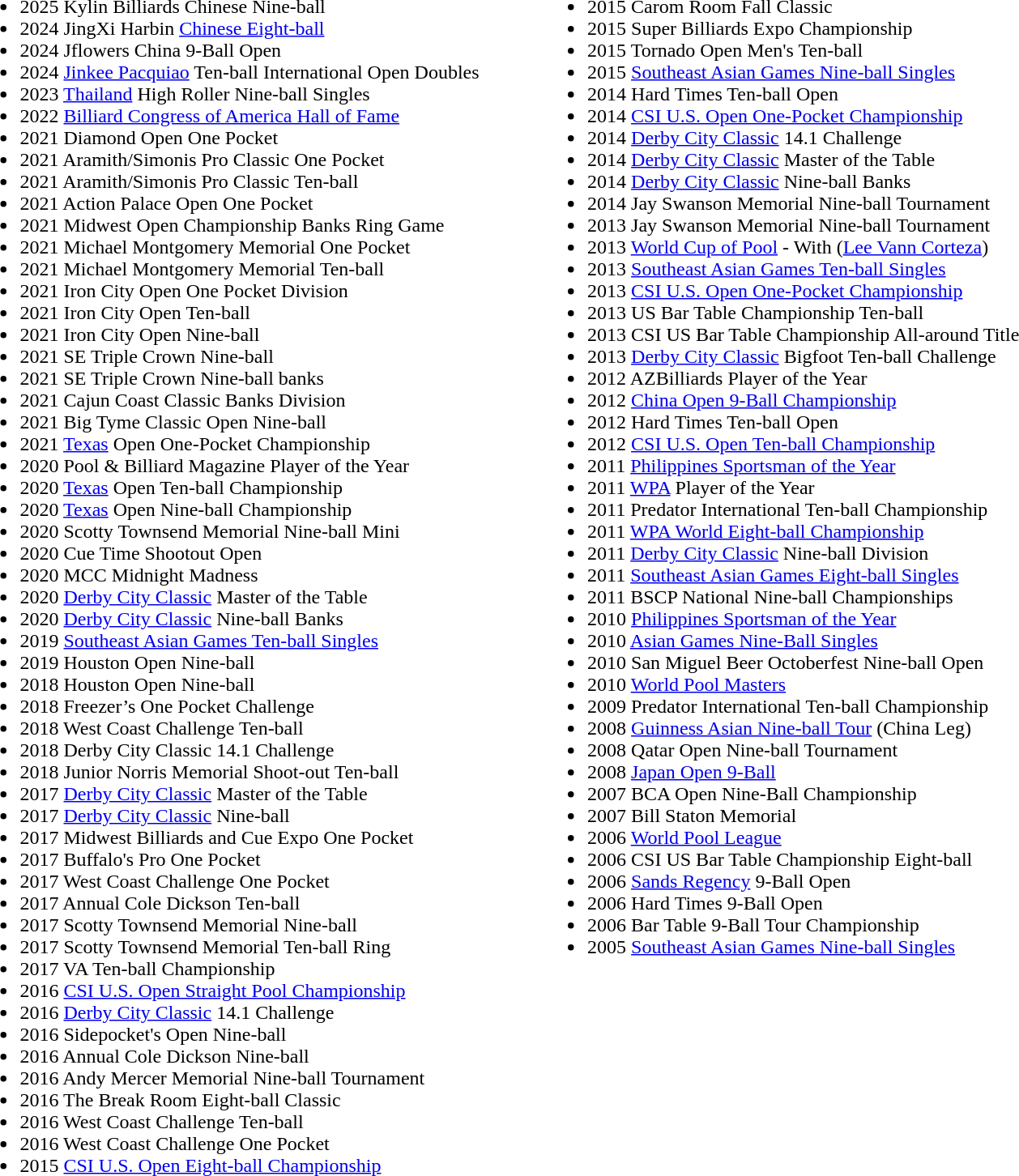<table>
<tr>
<td valign="top"><br><ul><li>2025 Kylin Billiards Chinese Nine-ball</li><li>2024 JingXi Harbin <a href='#'>Chinese Eight-ball</a></li><li>2024 Jflowers China 9-Ball Open</li><li>2024 <a href='#'>Jinkee Pacquiao</a> Ten-ball International Open Doubles</li><li>2023 <a href='#'>Thailand</a> High Roller Nine-ball Singles</li><li>2022 <a href='#'>Billiard Congress of America Hall of Fame</a></li><li>2021 Diamond Open One Pocket</li><li>2021 Aramith/Simonis Pro Classic One Pocket</li><li>2021 Aramith/Simonis Pro Classic Ten-ball</li><li>2021 Action Palace Open One Pocket</li><li>2021 Midwest Open Championship Banks Ring Game</li><li>2021 Michael Montgomery Memorial One Pocket</li><li>2021 Michael Montgomery Memorial Ten-ball</li><li>2021 Iron City Open One Pocket Division</li><li>2021 Iron City Open Ten-ball</li><li>2021 Iron City Open Nine-ball</li><li>2021 SE Triple Crown Nine-ball</li><li>2021 SE Triple Crown Nine-ball banks</li><li>2021 Cajun Coast Classic Banks Division</li><li>2021 Big Tyme Classic Open Nine-ball</li><li>2021 <a href='#'>Texas</a> Open One-Pocket Championship</li><li>2020 Pool & Billiard Magazine Player of the Year</li><li>2020 <a href='#'>Texas</a> Open Ten-ball Championship</li><li>2020 <a href='#'>Texas</a> Open Nine-ball Championship</li><li>2020 Scotty Townsend Memorial Nine-ball Mini</li><li>2020 Cue Time Shootout Open</li><li>2020 MCC Midnight Madness</li><li>2020 <a href='#'>Derby City Classic</a> Master of the Table</li><li>2020 <a href='#'>Derby City Classic</a> Nine-ball Banks</li><li>2019 <a href='#'>Southeast Asian Games Ten-ball Singles</a></li><li>2019 Houston Open Nine-ball</li><li>2018 Houston Open Nine-ball</li><li>2018 Freezer’s One Pocket Challenge</li><li>2018 West Coast Challenge Ten-ball</li><li>2018 Derby City Classic 14.1 Challenge</li><li>2018 Junior Norris Memorial Shoot-out Ten-ball</li><li>2017 <a href='#'>Derby City Classic</a> Master of the Table</li><li>2017 <a href='#'>Derby City Classic</a> Nine-ball</li><li>2017 Midwest Billiards and Cue Expo One Pocket</li><li>2017 Buffalo's Pro One Pocket</li><li>2017 West Coast Challenge One Pocket</li><li>2017 Annual Cole Dickson Ten-ball</li><li>2017 Scotty Townsend Memorial Nine-ball</li><li>2017 Scotty Townsend Memorial Ten-ball Ring</li><li>2017 VA Ten-ball Championship</li><li>2016 <a href='#'>CSI U.S. Open Straight Pool Championship</a></li><li>2016 <a href='#'>Derby City Classic</a> 14.1 Challenge</li><li>2016 Sidepocket's Open Nine-ball</li><li>2016 Annual Cole Dickson Nine-ball</li><li>2016 Andy Mercer Memorial Nine-ball Tournament</li><li>2016 The Break Room Eight-ball Classic</li><li>2016 West Coast Challenge Ten-ball</li><li>2016 West Coast Challenge One Pocket</li><li>2015 <a href='#'>CSI U.S. Open Eight-ball Championship</a></li></ul></td>
<td width="5%"></td>
<td valign="top"><br><ul><li>2015 Carom Room Fall Classic</li><li>2015 Super Billiards Expo Championship</li><li>2015 Tornado Open Men's Ten-ball</li><li>2015 <a href='#'>Southeast Asian Games Nine-ball Singles</a></li><li>2014 Hard Times Ten-ball Open</li><li>2014 <a href='#'>CSI U.S. Open One-Pocket Championship</a></li><li>2014 <a href='#'>Derby City Classic</a> 14.1 Challenge</li><li>2014 <a href='#'>Derby City Classic</a> Master of the Table</li><li>2014 <a href='#'>Derby City Classic</a> Nine-ball Banks</li><li>2014 Jay Swanson Memorial Nine-ball Tournament</li><li>2013 Jay Swanson Memorial Nine-ball Tournament</li><li>2013 <a href='#'>World Cup of Pool</a> - With (<a href='#'>Lee Vann Corteza</a>)</li><li>2013 <a href='#'>Southeast Asian Games Ten-ball Singles</a></li><li>2013 <a href='#'>CSI U.S. Open One-Pocket Championship</a></li><li>2013 US Bar Table Championship Ten-ball</li><li>2013 CSI US Bar Table Championship All-around Title</li><li>2013 <a href='#'>Derby City Classic</a> Bigfoot Ten-ball Challenge</li><li>2012 AZBilliards Player of the Year</li><li>2012 <a href='#'>China Open 9-Ball Championship</a></li><li>2012 Hard Times Ten-ball Open</li><li>2012 <a href='#'>CSI U.S. Open Ten-ball Championship</a></li><li>2011 <a href='#'>Philippines Sportsman of the Year</a></li><li>2011 <a href='#'>WPA</a> Player of the Year</li><li>2011 Predator International Ten-ball Championship</li><li>2011 <a href='#'>WPA World Eight-ball Championship</a></li><li>2011 <a href='#'>Derby City Classic</a> Nine-ball Division</li><li>2011 <a href='#'>Southeast Asian Games Eight-ball Singles</a></li><li>2011 BSCP National Nine-ball Championships</li><li>2010 <a href='#'>Philippines Sportsman of the Year</a></li><li>2010 <a href='#'>Asian Games Nine-Ball Singles</a></li><li>2010 San Miguel Beer Octoberfest Nine-ball Open</li><li>2010 <a href='#'>World Pool Masters</a></li><li>2009 Predator International Ten-ball Championship</li><li>2008 <a href='#'>Guinness Asian Nine-ball Tour</a> (China Leg)</li><li>2008 Qatar Open Nine-ball Tournament</li><li>2008 <a href='#'>Japan Open 9-Ball</a></li><li>2007  BCA Open Nine-Ball Championship</li><li>2007 Bill Staton Memorial</li><li>2006 <a href='#'>World Pool League</a></li><li>2006 CSI US Bar Table Championship Eight-ball</li><li>2006 <a href='#'>Sands Regency</a> 9-Ball Open</li><li>2006 Hard Times 9-Ball Open</li><li>2006 Bar Table 9-Ball Tour Championship</li><li>2005 <a href='#'>Southeast Asian Games Nine-ball Singles</a></li></ul></td>
</tr>
</table>
